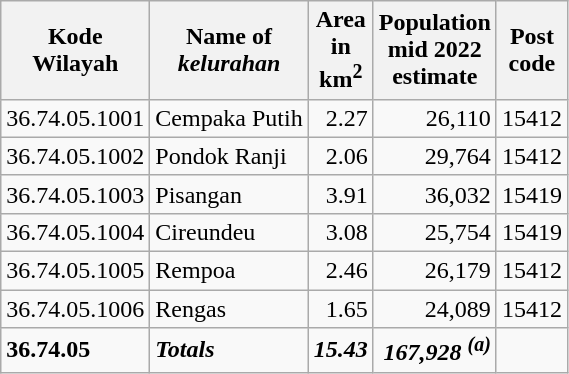<table class="wikitable">
<tr>
<th>Kode <br>Wilayah</th>
<th>Name of <br> <em>kelurahan</em></th>
<th>Area <br>in <br>km<sup>2</sup></th>
<th>Population<br>mid 2022<br>estimate</th>
<th>Post<br>code</th>
</tr>
<tr>
<td>36.74.05.1001</td>
<td>Cempaka Putih</td>
<td align="right">2.27</td>
<td align="right">26,110</td>
<td>15412</td>
</tr>
<tr>
<td>36.74.05.1002</td>
<td>Pondok Ranji</td>
<td align="right">2.06</td>
<td align="right">29,764</td>
<td>15412</td>
</tr>
<tr>
<td>36.74.05.1003</td>
<td>Pisangan</td>
<td align="right">3.91</td>
<td align="right">36,032</td>
<td>15419</td>
</tr>
<tr>
<td>36.74.05.1004</td>
<td>Cireundeu</td>
<td align="right">3.08</td>
<td align="right">25,754</td>
<td>15419</td>
</tr>
<tr>
<td>36.74.05.1005</td>
<td>Rempoa</td>
<td align="right">2.46</td>
<td align="right">26,179</td>
<td>15412</td>
</tr>
<tr>
<td>36.74.05.1006</td>
<td>Rengas</td>
<td align="right">1.65</td>
<td align="right">24,089</td>
<td>15412</td>
</tr>
<tr>
<td><strong>36.74.05</strong></td>
<td><strong><em>Totals</em></strong></td>
<td align="right"><strong><em>15.43</em></strong></td>
<td align="right"><strong><em>167,928 <sup>(a)</sup></em></strong></td>
<td></td>
</tr>
</table>
